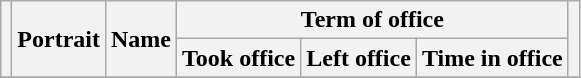<table class="wikitable" style="text-align:center">
<tr>
<th rowspan=2></th>
<th rowspan=2>Portrait</th>
<th rowspan=2>Name<br></th>
<th colspan=3>Term of office</th>
<th rowspan=2></th>
</tr>
<tr>
<th>Took office</th>
<th>Left office</th>
<th>Time in office</th>
</tr>
<tr>
</tr>
</table>
